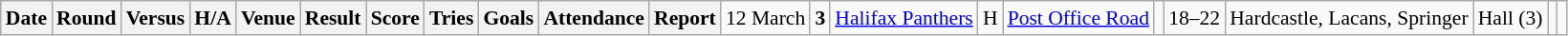<table class="wikitable defaultleft col2center col4center col7center col10right" style="font-size:90%;">
<tr>
<th>Date</th>
<th>Round</th>
<th>Versus</th>
<th>H/A</th>
<th>Venue</th>
<th>Result</th>
<th>Score</th>
<th>Tries</th>
<th>Goals</th>
<th>Attendance</th>
<th>Report</th>
<td>12 March</td>
<td><strong>3</strong></td>
<td> <a href='#'>Halifax Panthers</a></td>
<td>H</td>
<td><a href='#'>Post Office Road</a></td>
<td></td>
<td>18–22</td>
<td>Hardcastle, Lacans, Springer</td>
<td>Hall (3)</td>
<td></td>
<td></td>
</tr>
</table>
